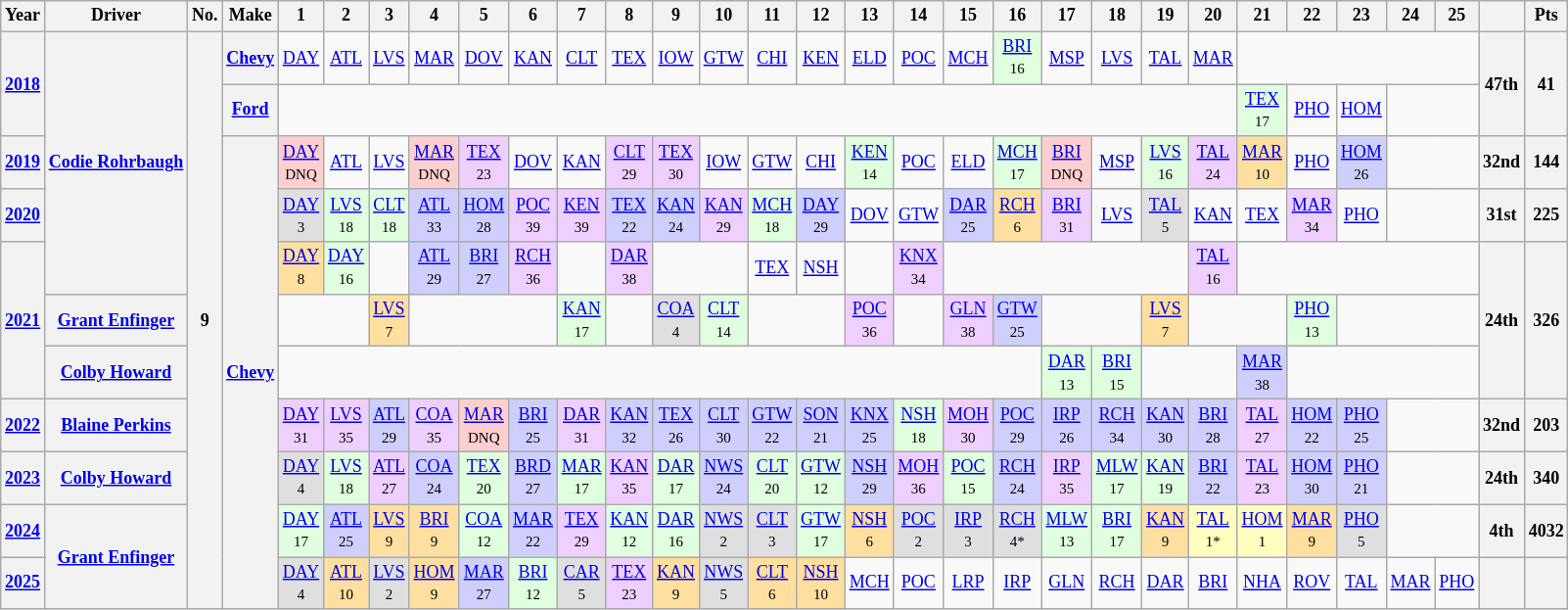<table class="wikitable" style="text-align:center; font-size:75%">
<tr>
<th>Year</th>
<th>Driver</th>
<th>No.</th>
<th>Make</th>
<th>1</th>
<th>2</th>
<th>3</th>
<th>4</th>
<th>5</th>
<th>6</th>
<th>7</th>
<th>8</th>
<th>9</th>
<th>10</th>
<th>11</th>
<th>12</th>
<th>13</th>
<th>14</th>
<th>15</th>
<th>16</th>
<th>17</th>
<th>18</th>
<th>19</th>
<th>20</th>
<th>21</th>
<th>22</th>
<th>23</th>
<th>24</th>
<th>25</th>
<th></th>
<th>Pts</th>
</tr>
<tr>
<th rowspan=2><a href='#'>2018</a></th>
<th rowspan=5><a href='#'>Codie Rohrbaugh</a></th>
<th rowspan="11">9</th>
<th><a href='#'>Chevy</a></th>
<td><a href='#'>DAY</a></td>
<td><a href='#'>ATL</a></td>
<td><a href='#'>LVS</a></td>
<td><a href='#'>MAR</a></td>
<td><a href='#'>DOV</a></td>
<td><a href='#'>KAN</a></td>
<td><a href='#'>CLT</a></td>
<td><a href='#'>TEX</a></td>
<td><a href='#'>IOW</a></td>
<td><a href='#'>GTW</a></td>
<td><a href='#'>CHI</a></td>
<td><a href='#'>KEN</a></td>
<td><a href='#'>ELD</a></td>
<td><a href='#'>POC</a></td>
<td><a href='#'>MCH</a></td>
<td style="background:#DFFFDF;"><a href='#'>BRI</a><br><small>16</small></td>
<td><a href='#'>MSP</a></td>
<td><a href='#'>LVS</a></td>
<td><a href='#'>TAL</a></td>
<td><a href='#'>MAR</a></td>
<td colspan=5></td>
<th rowspan=2>47th</th>
<th rowspan=2>41</th>
</tr>
<tr>
<th><a href='#'>Ford</a></th>
<td colspan=20></td>
<td style="background:#DFFFDF;"><a href='#'>TEX</a><br><small>17</small></td>
<td><a href='#'>PHO</a></td>
<td><a href='#'>HOM</a></td>
<td colspan=2></td>
</tr>
<tr>
<th><a href='#'>2019</a></th>
<th rowspan="9"><a href='#'>Chevy</a></th>
<td style="background:#FFCFCF;"><a href='#'>DAY</a><br><small>DNQ</small></td>
<td><a href='#'>ATL</a></td>
<td><a href='#'>LVS</a></td>
<td style="background:#FFCFCF;"><a href='#'>MAR</a><br><small>DNQ</small></td>
<td style="background:#EFCFFF;"><a href='#'>TEX</a><br><small>23</small></td>
<td><a href='#'>DOV</a></td>
<td><a href='#'>KAN</a></td>
<td style="background:#EFCFFF;"><a href='#'>CLT</a><br><small>29</small></td>
<td style="background:#EFCFFF;"><a href='#'>TEX</a><br><small>30</small></td>
<td><a href='#'>IOW</a></td>
<td><a href='#'>GTW</a></td>
<td><a href='#'>CHI</a></td>
<td style="background:#DFFFDF;"><a href='#'>KEN</a><br><small>14</small></td>
<td><a href='#'>POC</a></td>
<td><a href='#'>ELD</a></td>
<td style="background:#DFFFDF;"><a href='#'>MCH</a><br><small>17</small></td>
<td style="background:#FFCFCF;"><a href='#'>BRI</a><br><small>DNQ</small></td>
<td><a href='#'>MSP</a></td>
<td style="background:#DFFFDF;"><a href='#'>LVS</a><br><small>16</small></td>
<td style="background:#EFCFFF;"><a href='#'>TAL</a><br><small>24</small></td>
<td style="background:#FFDF9F;"><a href='#'>MAR</a><br><small>10</small></td>
<td><a href='#'>PHO</a></td>
<td style="background:#CFCFFF;"><a href='#'>HOM</a><br><small>26</small></td>
<td colspan=2></td>
<th>32nd</th>
<th>144</th>
</tr>
<tr>
<th><a href='#'>2020</a></th>
<td style="background:#DFDFDF;"><a href='#'>DAY</a><br><small>3</small></td>
<td style="background:#DFFFDF;"><a href='#'>LVS</a><br><small>18</small></td>
<td style="background:#DFFFDF;"><a href='#'>CLT</a><br><small>18</small></td>
<td style="background:#CFCFFF;"><a href='#'>ATL</a><br><small>33</small></td>
<td style="background:#CFCFFF;"><a href='#'>HOM</a><br><small>28</small></td>
<td style="background:#EFCFFF;"><a href='#'>POC</a><br><small>39</small></td>
<td style="background:#EFCFFF;"><a href='#'>KEN</a><br><small>39</small></td>
<td style="background:#CFCFFF;"><a href='#'>TEX</a><br><small>22</small></td>
<td style="background:#CFCFFF;"><a href='#'>KAN</a><br><small>24</small></td>
<td style="background:#EFCFFF;"><a href='#'>KAN</a><br><small>29</small></td>
<td style="background:#DFFFDF;"><a href='#'>MCH</a><br><small>18</small></td>
<td style="background:#CFCFFF;"><a href='#'>DAY</a><br><small>29</small></td>
<td><a href='#'>DOV</a></td>
<td><a href='#'>GTW</a></td>
<td style="background:#CFCFFF;"><a href='#'>DAR</a><br><small>25</small></td>
<td style="background:#FFDF9F;"><a href='#'>RCH</a><br><small>6</small></td>
<td style="background:#EFCFFF;"><a href='#'>BRI</a><br><small>31</small></td>
<td><a href='#'>LVS</a></td>
<td style="background:#DFDFDF;"><a href='#'>TAL</a><br><small>5</small></td>
<td><a href='#'>KAN</a></td>
<td><a href='#'>TEX</a></td>
<td style="background:#EFCFFF;"><a href='#'>MAR</a><br><small>34</small></td>
<td><a href='#'>PHO</a></td>
<td colspan=2></td>
<th>31st</th>
<th>225</th>
</tr>
<tr>
<th rowspan=3><a href='#'>2021</a></th>
<td style="background:#FFDF9F;"><a href='#'>DAY</a><br><small>8</small></td>
<td style="background:#DFFFDF;"><a href='#'>DAY</a><br><small>16</small></td>
<td></td>
<td style="background:#CFCFFF;"><a href='#'>ATL</a><br><small>29</small></td>
<td style="background:#CFCFFF;"><a href='#'>BRI</a><br><small>27</small></td>
<td style="background:#EFCFFF;"><a href='#'>RCH</a><br><small>36</small></td>
<td></td>
<td style="background:#EFCFFF;"><a href='#'>DAR</a><br><small>38</small></td>
<td colspan=2></td>
<td><a href='#'>TEX</a></td>
<td><a href='#'>NSH</a></td>
<td></td>
<td style="background:#EFCFFF;"><a href='#'>KNX</a><br><small>34</small></td>
<td colspan=5></td>
<td style="background:#EFCFFF;"><a href='#'>TAL</a><br><small>16</small></td>
<td colspan=5></td>
<th rowspan=3>24th</th>
<th rowspan=3>326</th>
</tr>
<tr>
<th><a href='#'>Grant Enfinger</a></th>
<td colspan=2></td>
<td style="background:#FFDF9F;"><a href='#'>LVS</a><br><small>7</small></td>
<td colspan=3></td>
<td style="background:#DFFFDF;"><a href='#'>KAN</a><br><small>17</small></td>
<td></td>
<td style="background:#DFDFDF;"><a href='#'>COA</a><br><small>4</small></td>
<td style="background:#DFFFDF;"><a href='#'>CLT</a><br><small>14</small></td>
<td colspan=2></td>
<td style="background:#EFCFFF;"><a href='#'>POC</a><br><small>36</small></td>
<td></td>
<td style="background:#EFCFFF;"><a href='#'>GLN</a><br><small>38</small></td>
<td style="background:#CFCFFF;"><a href='#'>GTW</a><br><small>25</small></td>
<td colspan=2></td>
<td style="background:#FFDF9F;"><a href='#'>LVS</a><br><small>7</small></td>
<td colspan=2></td>
<td style="background:#DFFFDF;"><a href='#'>PHO</a><br><small>13</small></td>
<td colspan=3></td>
</tr>
<tr>
<th><a href='#'>Colby Howard</a></th>
<td colspan=16></td>
<td style="background:#DFFFDF;"><a href='#'>DAR</a><br><small>13</small></td>
<td style="background:#DFFFDF;"><a href='#'>BRI</a><br><small>15</small></td>
<td colspan=2></td>
<td style="background:#CFCFFF;"><a href='#'>MAR</a><br><small>38</small></td>
<td colspan=4></td>
</tr>
<tr>
<th><a href='#'>2022</a></th>
<th><a href='#'>Blaine Perkins</a></th>
<td style="background:#EFCFFF;"><a href='#'>DAY</a><br><small>31</small></td>
<td style="background:#EFCFFF;"><a href='#'>LVS</a><br><small>35</small></td>
<td style="background:#CFCFFF;"><a href='#'>ATL</a><br><small>29</small></td>
<td style="background:#EFCFFF;"><a href='#'>COA</a><br><small>35</small></td>
<td style="background:#FFCFCF;"><a href='#'>MAR</a><br><small>DNQ</small></td>
<td style="background:#CFCFFF;"><a href='#'>BRI</a><br><small>25</small></td>
<td style="background:#EFCFFF;"><a href='#'>DAR</a><br><small>31</small></td>
<td style="background:#CFCFFF;"><a href='#'>KAN</a><br><small>32</small></td>
<td style="background:#CFCFFF;"><a href='#'>TEX</a><br><small>26</small></td>
<td style="background:#CFCFFF;"><a href='#'>CLT</a><br><small>30</small></td>
<td style="background:#CFCFFF;"><a href='#'>GTW</a><br><small>22</small></td>
<td style="background:#CFCFFF;"><a href='#'>SON</a><br><small>21</small></td>
<td style="background:#CFCFFF;"><a href='#'>KNX</a><br><small>25</small></td>
<td style="background:#DFFFDF;"><a href='#'>NSH</a><br><small>18</small></td>
<td style="background:#EFCFFF;"><a href='#'>MOH</a><br><small>30</small></td>
<td style="background:#CFCFFF;"><a href='#'>POC</a><br><small>29</small></td>
<td style="background:#CFCFFF;"><a href='#'>IRP</a><br><small>26</small></td>
<td style="background:#CFCFFF;"><a href='#'>RCH</a><br><small>34</small></td>
<td style="background:#CFCFFF;"><a href='#'>KAN</a><br><small>30</small></td>
<td style="background:#CFCFFF;"><a href='#'>BRI</a><br><small>28</small></td>
<td style="background:#EFCFFF;"><a href='#'>TAL</a><br><small>27</small></td>
<td style="background:#CFCFFF;"><a href='#'>HOM</a><br><small>22</small></td>
<td style="background:#CFCFFF;"><a href='#'>PHO</a><br><small>25</small></td>
<td colspan=2></td>
<th>32nd</th>
<th>203</th>
</tr>
<tr>
<th><a href='#'>2023</a></th>
<th><a href='#'>Colby Howard</a></th>
<td style="background:#DFDFDF;"><a href='#'>DAY</a><br><small>4</small></td>
<td style="background:#DFFFDF;"><a href='#'>LVS</a><br><small>18</small></td>
<td style="background:#EFCFFF;"><a href='#'>ATL</a><br><small>27</small></td>
<td style="background:#CFCFFF;"><a href='#'>COA</a><br><small>24</small></td>
<td style="background:#DFFFDF;"><a href='#'>TEX</a><br><small>20</small></td>
<td style="background:#CFCFFF;"><a href='#'>BRD</a><br><small>27</small></td>
<td style="background:#DFFFDF;"><a href='#'>MAR</a><br><small>17</small></td>
<td style="background:#EFCFFF;"><a href='#'>KAN</a><br><small>35</small></td>
<td style="background:#DFFFDF;"><a href='#'>DAR</a><br><small>17</small></td>
<td style="background:#CFCFFF;"><a href='#'>NWS</a><br><small>24</small></td>
<td style="background:#DFFFDF;"><a href='#'>CLT</a><br><small>20</small></td>
<td style="background:#DFFFDF;"><a href='#'>GTW</a><br><small>12</small></td>
<td style="background:#CFCFFF;"><a href='#'>NSH</a><br><small>29</small></td>
<td style="background:#EFCFFF;"><a href='#'>MOH</a><br><small>36</small></td>
<td style="background:#DFFFDF;"><a href='#'>POC</a><br><small>15</small></td>
<td style="background:#CFCFFF;"><a href='#'>RCH</a><br><small>24</small></td>
<td style="background:#EFCFFF;"><a href='#'>IRP</a><br><small>35</small></td>
<td style="background:#DFFFDF;"><a href='#'>MLW</a><br><small>17</small></td>
<td style="background:#DFFFDF;"><a href='#'>KAN</a><br><small>19</small></td>
<td style="background:#CFCFFF;"><a href='#'>BRI</a><br><small>22</small></td>
<td style="background:#EFCFFF;"><a href='#'>TAL</a><br><small>23</small></td>
<td style="background:#CFCFFF;"><a href='#'>HOM</a><br><small>30</small></td>
<td style="background:#CFCFFF;"><a href='#'>PHO</a><br><small>21</small></td>
<td colspan=2></td>
<th>24th</th>
<th>340</th>
</tr>
<tr>
<th><a href='#'>2024</a></th>
<th rowspan=2><a href='#'>Grant Enfinger</a></th>
<td style="background:#DFFFDF;"><a href='#'>DAY</a><br><small>17</small></td>
<td style="background:#CFCFFF;"><a href='#'>ATL</a><br><small>25</small></td>
<td style="background:#FFDF9F;"><a href='#'>LVS</a><br><small>9</small></td>
<td style="background:#FFDF9F;"><a href='#'>BRI</a><br><small>9</small></td>
<td style="background:#DFFFDF;"><a href='#'>COA</a><br><small>12</small></td>
<td style="background:#CFCFFF;"><a href='#'>MAR</a><br><small>22</small></td>
<td style="background:#EFCFFF;"><a href='#'>TEX</a><br><small>29</small></td>
<td style="background:#DFFFDF;"><a href='#'>KAN</a><br><small>12</small></td>
<td style="background:#DFFFDF;"><a href='#'>DAR</a><br><small>16</small></td>
<td style="background:#DFDFDF;"><a href='#'>NWS</a><br><small>2</small></td>
<td style="background:#DFDFDF;"><a href='#'>CLT</a><br><small>3</small></td>
<td style="background:#DFFFDF;"><a href='#'>GTW</a><br><small>17</small></td>
<td style="background:#FFDF9F;"><a href='#'>NSH</a><br><small>6</small></td>
<td style="background:#DFDFDF;"><a href='#'>POC</a><br><small>2</small></td>
<td style="background:#DFDFDF;"><a href='#'>IRP</a><br><small>3</small></td>
<td style="background:#DFDFDF;"><a href='#'>RCH</a><br><small>4*</small></td>
<td style="background:#DFFFDF;"><a href='#'>MLW</a><br><small>13</small></td>
<td style="background:#DFFFDF;"><a href='#'>BRI</a><br><small>17</small></td>
<td style="background:#FFDF9F;"><a href='#'>KAN</a><br><small>9</small></td>
<td style="background:#FFFFBF;"><a href='#'>TAL</a><br><small>1*</small></td>
<td style="background:#FFFFBF;"><a href='#'>HOM</a><br><small>1</small></td>
<td style="background:#FFDF9F;"><a href='#'>MAR</a><br><small>9</small></td>
<td style="background:#DFDFDF;"><a href='#'>PHO</a><br><small>5</small></td>
<td colspan=2></td>
<th>4th</th>
<th>4032</th>
</tr>
<tr>
<th><a href='#'>2025</a></th>
<td style="background:#DFDFDF;"><a href='#'>DAY</a><br><small>4</small></td>
<td style="background:#FFDF9F;"><a href='#'>ATL</a><br><small>10</small></td>
<td style="background:#DFDFDF;"><a href='#'>LVS</a><br><small>2</small></td>
<td style="background:#FFDF9F;"><a href='#'>HOM</a><br><small>9</small></td>
<td style="background:#CFCFFF;"><a href='#'>MAR</a><br><small>27</small></td>
<td style="background:#DFFFDF;"><a href='#'>BRI</a><br><small>12</small></td>
<td style="background:#DFDFDF;"><a href='#'>CAR</a><br><small>5</small></td>
<td style="background:#EFCFFF;"><a href='#'>TEX</a><br><small>23</small></td>
<td style="background:#FFDF9F;"><a href='#'>KAN</a><br><small>9</small></td>
<td style="background:#DFDFDF;"><a href='#'>NWS</a><br><small>5</small></td>
<td style="background:#FFDF9F;"><a href='#'>CLT</a><br><small>6</small></td>
<td style="background:#FFDF9F;"><a href='#'>NSH</a><br><small>10</small></td>
<td><a href='#'>MCH</a></td>
<td><a href='#'>POC</a></td>
<td><a href='#'>LRP</a></td>
<td><a href='#'>IRP</a></td>
<td><a href='#'>GLN</a></td>
<td><a href='#'>RCH</a></td>
<td><a href='#'>DAR</a></td>
<td><a href='#'>BRI</a></td>
<td><a href='#'>NHA</a></td>
<td><a href='#'>ROV</a></td>
<td><a href='#'>TAL</a></td>
<td><a href='#'>MAR</a></td>
<td><a href='#'>PHO</a></td>
<th></th>
<th></th>
</tr>
</table>
